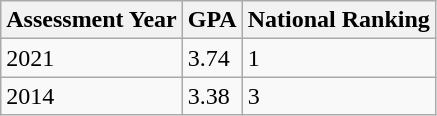<table class="wikitable">
<tr>
<th>Assessment Year</th>
<th>GPA</th>
<th>National Ranking</th>
</tr>
<tr>
<td>2021</td>
<td>3.74</td>
<td>1</td>
</tr>
<tr>
<td>2014</td>
<td>3.38</td>
<td>3</td>
</tr>
</table>
